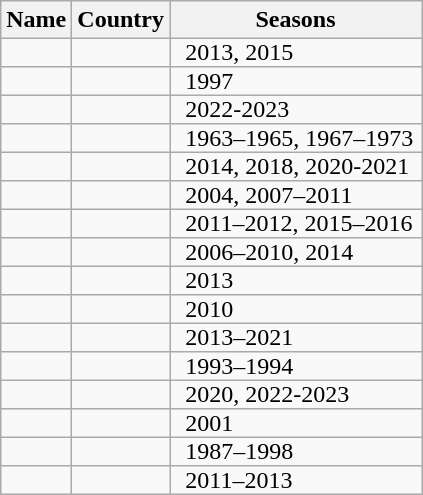<table class="wikitable sortable" style="text-align:center style="font-size: 85%; line-height: 23px">
<tr>
<th scope=col>Name</th>
<th scope=col>Country</th>
<th scope=col>Seasons</th>
</tr>
<tr>
<td align="left" style="padding: 0px 5px 0px 10px"></td>
<td align="left"></td>
<td style="padding: 0px 5px 0px 10px">2013, 2015</td>
</tr>
<tr>
<td align="left" style="padding: 0px 5px 0px 10px"></td>
<td align="left"></td>
<td style="padding: 0px 5px 0px 10px">1997</td>
</tr>
<tr>
<td align="left" style="padding: 0px 5px 0px 10px"></td>
<td align="left"></td>
<td style="padding: 0px 5px 0px 10px">2022-2023</td>
</tr>
<tr>
<td align="left" style="padding: 0px 5px 0px 10px"></td>
<td align="left"></td>
<td style="padding: 0px 5px 0px 10px">1963–1965, 1967–1973</td>
</tr>
<tr>
<td align="left" style="padding: 0px 5px 0px 10px"></td>
<td align="left"></td>
<td style="padding: 0px 5px 0px 10px">2014, 2018, 2020-2021</td>
</tr>
<tr>
<td align="left" style="padding: 0px 5px 0px 10px"></td>
<td align="left"></td>
<td style="padding: 0px 5px 0px 10px">2004, 2007–2011</td>
</tr>
<tr>
<td align="left" style="padding: 0px 5px 0px 10px"></td>
<td align="left"></td>
<td style="padding: 0px 5px 0px 10px">2011–2012, 2015–2016</td>
</tr>
<tr>
<td align="left" style="padding: 0px 5px 0px 10px"></td>
<td align="left"></td>
<td style="padding: 0px 5px 0px 10px">2006–2010, 2014</td>
</tr>
<tr>
<td align="left" style="padding: 0px 5px 0px 10px"></td>
<td align="left"></td>
<td style="padding: 0px 5px 0px 10px">2013</td>
</tr>
<tr>
<td align="left" style="padding: 0px 5px 0px 10px"></td>
<td align="left"></td>
<td style="padding: 0px 5px 0px 10px">2010</td>
</tr>
<tr>
<td align="left" style="padding: 0px 5px 0px 10px"></td>
<td align="left"></td>
<td style="padding: 0px 5px 0px 10px">2013–2021</td>
</tr>
<tr>
<td align="left" style="padding: 0px 5px 0px 10px"></td>
<td align="left"></td>
<td style="padding: 0px 5px 0px 10px">1993–1994</td>
</tr>
<tr>
<td align="left" style="padding: 0px 5px 0px 10px"></td>
<td align="left"></td>
<td style="padding: 0px 5px 0px 10px">2020, 2022-2023</td>
</tr>
<tr>
<td align="left" style="padding: 0px 5px 0px 10px"></td>
<td align="left"></td>
<td style="padding: 0px 5px 0px 10px">2001</td>
</tr>
<tr>
<td align="left" style="padding: 0px 5px 0px 10px"></td>
<td align="left"></td>
<td style="padding: 0px 5px 0px 10px">1987–1998</td>
</tr>
<tr>
<td align="left" style="padding: 0px 5px 0px 10px"></td>
<td align="left"></td>
<td style="padding: 0px 5px 0px 10px">2011–2013</td>
</tr>
</table>
